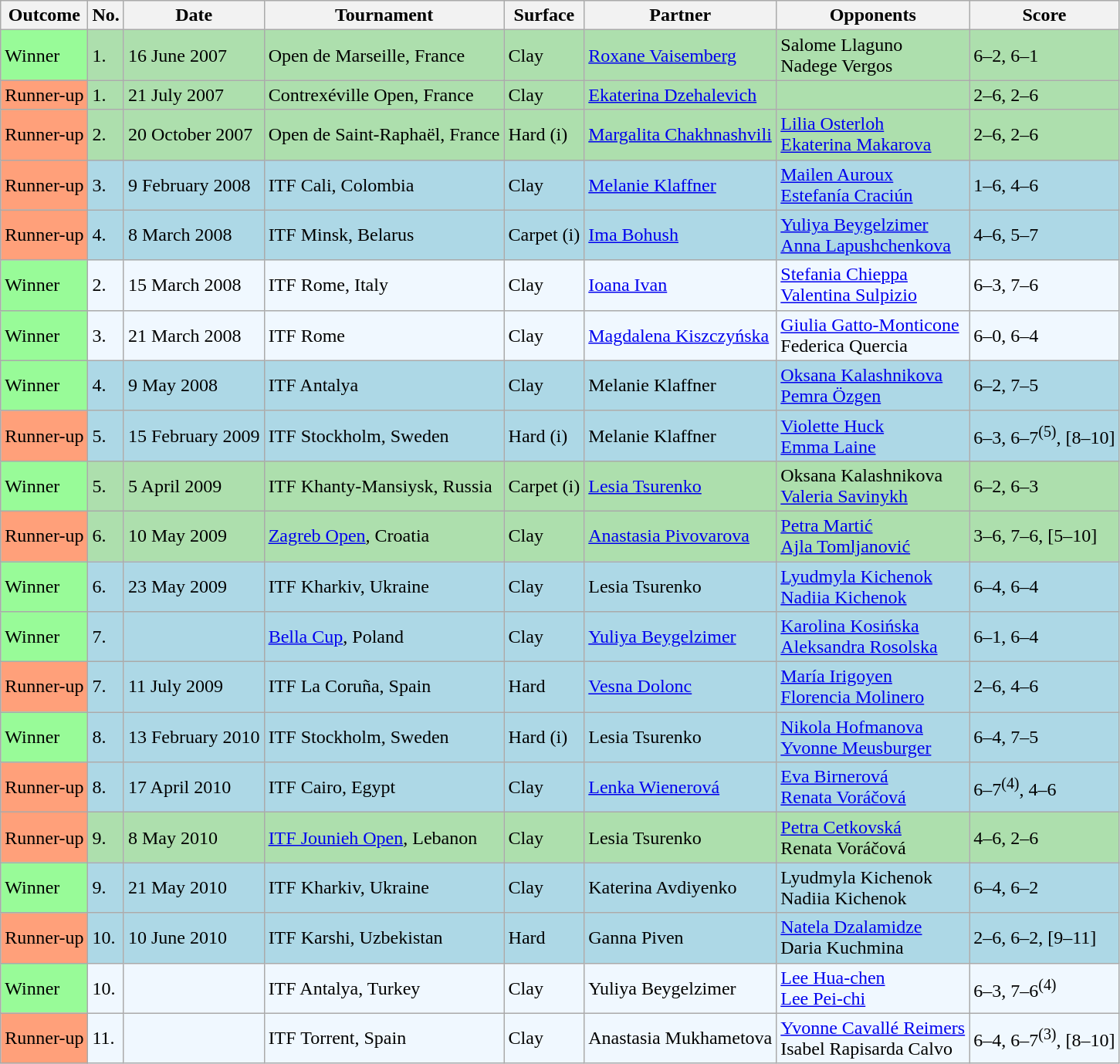<table class="sortable wikitable">
<tr>
<th>Outcome</th>
<th>No.</th>
<th>Date</th>
<th>Tournament</th>
<th>Surface</th>
<th>Partner</th>
<th>Opponents</th>
<th class="unsortable">Score</th>
</tr>
<tr style="background:#addfad;">
<td bgcolor="98FB98">Winner</td>
<td>1.</td>
<td>16 June 2007</td>
<td>Open de Marseille, France</td>
<td>Clay</td>
<td> <a href='#'>Roxane Vaisemberg</a></td>
<td> Salome Llaguno <br>  Nadege Vergos</td>
<td>6–2, 6–1</td>
</tr>
<tr style="background:#addfad;">
<td bgcolor="FFA07A">Runner-up</td>
<td>1.</td>
<td>21 July 2007</td>
<td>Contrexéville Open, France</td>
<td>Clay</td>
<td> <a href='#'>Ekaterina Dzehalevich</a></td>
<td></td>
<td>2–6, 2–6</td>
</tr>
<tr style="background:#addfad;">
<td style="background:#ffa07a;">Runner-up</td>
<td>2.</td>
<td>20 October 2007</td>
<td>Open de Saint-Raphaël, France</td>
<td>Hard (i)</td>
<td> <a href='#'>Margalita Chakhnashvili</a></td>
<td> <a href='#'>Lilia Osterloh</a> <br>  <a href='#'>Ekaterina Makarova</a></td>
<td>2–6, 2–6</td>
</tr>
<tr style="background:lightblue;">
<td style="background:#ffa07a;">Runner-up</td>
<td>3.</td>
<td>9 February 2008</td>
<td>ITF Cali, Colombia</td>
<td>Clay</td>
<td> <a href='#'>Melanie Klaffner</a></td>
<td> <a href='#'>Mailen Auroux</a> <br>  <a href='#'>Estefanía Craciún</a></td>
<td>1–6, 4–6</td>
</tr>
<tr style="background:lightblue;">
<td style="background:#ffa07a;">Runner-up</td>
<td>4.</td>
<td>8 March 2008</td>
<td>ITF Minsk, Belarus</td>
<td>Carpet (i)</td>
<td> <a href='#'>Ima Bohush</a></td>
<td> <a href='#'>Yuliya Beygelzimer</a> <br>  <a href='#'>Anna Lapushchenkova</a></td>
<td>4–6, 5–7</td>
</tr>
<tr style="background:#f0f8ff;">
<td bgcolor="98FB98">Winner</td>
<td>2.</td>
<td>15 March 2008</td>
<td>ITF Rome, Italy</td>
<td>Clay</td>
<td> <a href='#'>Ioana Ivan</a></td>
<td> <a href='#'>Stefania Chieppa</a> <br>  <a href='#'>Valentina Sulpizio</a></td>
<td>6–3, 7–6</td>
</tr>
<tr style="background:#f0f8ff;">
<td bgcolor="98FB98">Winner</td>
<td>3.</td>
<td>21 March 2008</td>
<td>ITF Rome</td>
<td>Clay</td>
<td> <a href='#'>Magdalena Kiszczyńska</a></td>
<td> <a href='#'>Giulia Gatto-Monticone</a> <br>  Federica Quercia</td>
<td>6–0, 6–4</td>
</tr>
<tr style="background:lightblue;">
<td style="background:#98fb98;">Winner</td>
<td>4.</td>
<td>9 May 2008</td>
<td>ITF Antalya</td>
<td>Clay</td>
<td> Melanie Klaffner</td>
<td> <a href='#'>Oksana Kalashnikova</a> <br>  <a href='#'>Pemra Özgen</a></td>
<td>6–2, 7–5</td>
</tr>
<tr style="background:lightblue;">
<td style="background:#ffa07a;">Runner-up</td>
<td>5.</td>
<td>15 February 2009</td>
<td>ITF Stockholm, Sweden</td>
<td>Hard (i)</td>
<td> Melanie Klaffner</td>
<td> <a href='#'>Violette Huck</a> <br>  <a href='#'>Emma Laine</a></td>
<td>6–3, 6–7<sup>(5)</sup>, [8–10]</td>
</tr>
<tr style="background:#addfad;">
<td style="background:#98fb98;">Winner</td>
<td>5.</td>
<td>5 April 2009</td>
<td>ITF Khanty-Mansiysk, Russia</td>
<td>Carpet (i)</td>
<td> <a href='#'>Lesia Tsurenko</a></td>
<td> Oksana Kalashnikova <br>  <a href='#'>Valeria Savinykh</a></td>
<td>6–2, 6–3</td>
</tr>
<tr style="background:#addfad;">
<td bgcolor="FFA07A">Runner-up</td>
<td>6.</td>
<td>10 May 2009</td>
<td><a href='#'>Zagreb Open</a>, Croatia</td>
<td>Clay</td>
<td> <a href='#'>Anastasia Pivovarova</a></td>
<td> <a href='#'>Petra Martić</a> <br>  <a href='#'>Ajla Tomljanović</a></td>
<td>3–6, 7–6, [5–10]</td>
</tr>
<tr style="background:lightblue;">
<td style="background:#98fb98;">Winner</td>
<td>6.</td>
<td>23 May 2009</td>
<td>ITF Kharkiv, Ukraine</td>
<td>Clay</td>
<td> Lesia Tsurenko</td>
<td> <a href='#'>Lyudmyla Kichenok</a> <br>  <a href='#'>Nadiia Kichenok</a></td>
<td>6–4, 6–4</td>
</tr>
<tr style="background:lightblue;">
<td bgcolor=98FB98>Winner</td>
<td>7.</td>
<td></td>
<td><a href='#'>Bella Cup</a>, Poland</td>
<td>Clay</td>
<td> <a href='#'>Yuliya Beygelzimer</a></td>
<td> <a href='#'>Karolina Kosińska</a> <br>  <a href='#'>Aleksandra Rosolska</a></td>
<td>6–1, 6–4</td>
</tr>
<tr style="background:lightblue;">
<td style="background:#ffa07a;">Runner-up</td>
<td>7.</td>
<td>11 July 2009</td>
<td>ITF La Coruña, Spain</td>
<td>Hard</td>
<td> <a href='#'>Vesna Dolonc</a></td>
<td> <a href='#'>María Irigoyen</a> <br>  <a href='#'>Florencia Molinero</a></td>
<td>2–6, 4–6</td>
</tr>
<tr style="background:lightblue;">
<td style="background:#98fb98;">Winner</td>
<td>8.</td>
<td>13 February 2010</td>
<td>ITF Stockholm, Sweden</td>
<td>Hard (i)</td>
<td> Lesia Tsurenko</td>
<td> <a href='#'>Nikola Hofmanova</a> <br>  <a href='#'>Yvonne Meusburger</a></td>
<td>6–4, 7–5</td>
</tr>
<tr style="background:lightblue;">
<td style="background:#ffa07a;">Runner-up</td>
<td>8.</td>
<td>17 April 2010</td>
<td>ITF Cairo, Egypt</td>
<td>Clay</td>
<td> <a href='#'>Lenka Wienerová</a></td>
<td> <a href='#'>Eva Birnerová</a> <br>  <a href='#'>Renata Voráčová</a></td>
<td>6–7<sup>(4)</sup>, 4–6</td>
</tr>
<tr style="background:#addfad;">
<td style="background:#ffa07a;">Runner-up</td>
<td>9.</td>
<td>8 May 2010</td>
<td><a href='#'>ITF Jounieh Open</a>, Lebanon</td>
<td>Clay</td>
<td> Lesia Tsurenko</td>
<td> <a href='#'>Petra Cetkovská</a> <br>  Renata Voráčová</td>
<td>4–6, 2–6</td>
</tr>
<tr style="background:lightblue;">
<td style="background:#98fb98;">Winner</td>
<td>9.</td>
<td>21 May 2010</td>
<td>ITF Kharkiv, Ukraine</td>
<td>Clay</td>
<td> Katerina Avdiyenko</td>
<td> Lyudmyla Kichenok <br>  Nadiia Kichenok</td>
<td>6–4, 6–2</td>
</tr>
<tr style="background:lightblue;">
<td style="background:#ffa07a;">Runner-up</td>
<td>10.</td>
<td>10 June 2010</td>
<td>ITF Karshi, Uzbekistan</td>
<td>Hard</td>
<td> Ganna Piven</td>
<td> <a href='#'>Natela Dzalamidze</a> <br>  Daria Kuchmina</td>
<td>2–6, 6–2, [9–11]</td>
</tr>
<tr style="background:#f0f8ff;">
<td bgcolor=98FB98>Winner</td>
<td>10.</td>
<td></td>
<td>ITF Antalya, Turkey</td>
<td>Clay</td>
<td> Yuliya Beygelzimer</td>
<td> <a href='#'>Lee Hua-chen</a> <br>  <a href='#'>Lee Pei-chi</a></td>
<td>6–3, 7–6<sup>(4)</sup></td>
</tr>
<tr style="background:#f0f8ff;">
<td style="background:#ffa07a;">Runner-up</td>
<td>11.</td>
<td></td>
<td>ITF Torrent, Spain</td>
<td>Clay</td>
<td> Anastasia Mukhametova</td>
<td> <a href='#'>Yvonne Cavallé Reimers</a> <br>  Isabel Rapisarda Calvo</td>
<td>6–4, 6–7<sup>(3)</sup>, [8–10]</td>
</tr>
</table>
